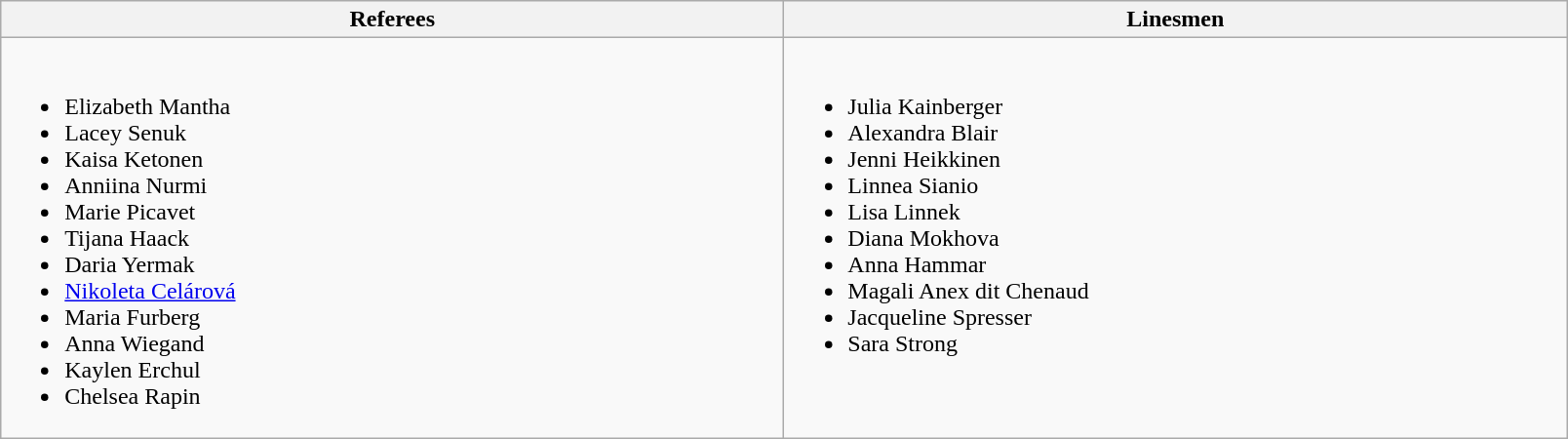<table class="wikitable">
<tr>
<th>Referees</th>
<th>Linesmen</th>
</tr>
<tr style="vertical-align:top">
<td style="width:33em"><br><ul><li> Elizabeth Mantha</li><li> Lacey Senuk</li><li> Kaisa Ketonen</li><li> Anniina Nurmi</li><li> Marie Picavet</li><li> Tijana Haack</li><li> Daria Yermak</li><li> <a href='#'>Nikoleta Celárová</a></li><li> Maria Furberg</li><li> Anna Wiegand</li><li> Kaylen Erchul</li><li> Chelsea Rapin</li></ul></td>
<td style="width:33em"><br><ul><li> Julia Kainberger</li><li> Alexandra Blair</li><li> Jenni Heikkinen</li><li> Linnea Sianio</li><li> Lisa Linnek</li><li> Diana Mokhova</li><li> Anna Hammar</li><li> Magali Anex dit Chenaud</li><li> Jacqueline Spresser</li><li> Sara Strong</li></ul></td>
</tr>
</table>
